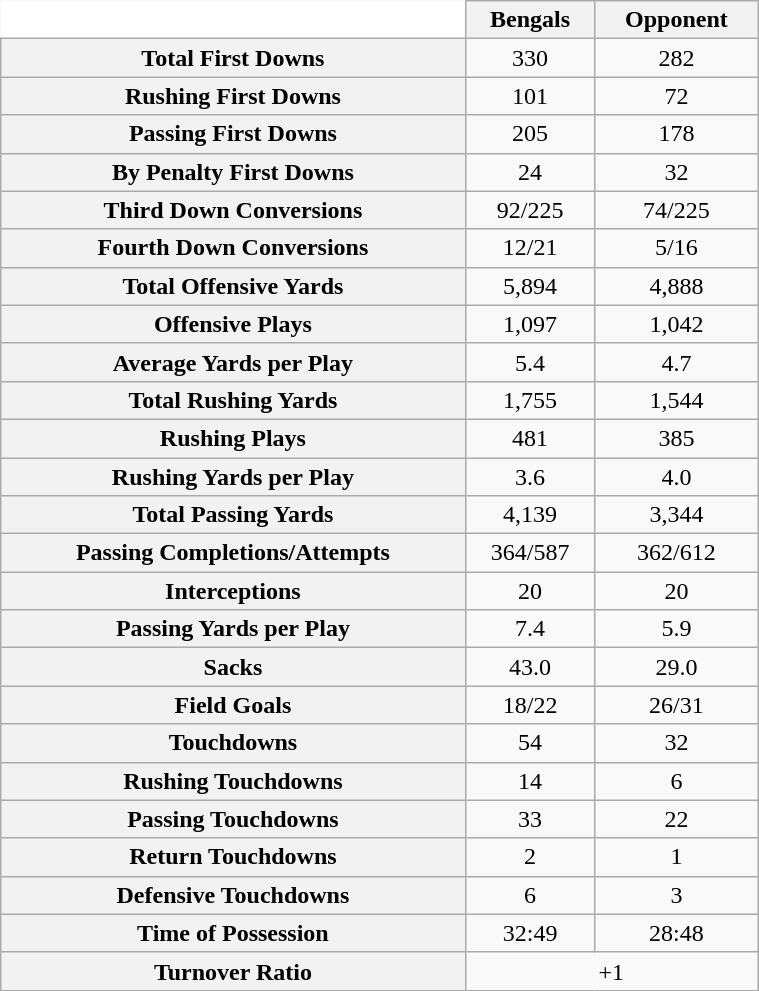<table class="wikitable" style="text-align:center; width:40%; border:0;">
<tr>
<th style="background:#FFFFFF; border:0;"></th>
<th>Bengals</th>
<th>Opponent</th>
</tr>
<tr>
<th>Total First Downs</th>
<td>330</td>
<td>282</td>
</tr>
<tr>
<th>Rushing First Downs</th>
<td>101</td>
<td>72</td>
</tr>
<tr>
<th>Passing First Downs</th>
<td>205</td>
<td>178</td>
</tr>
<tr>
<th>By Penalty First Downs</th>
<td>24</td>
<td>32</td>
</tr>
<tr>
<th>Third Down Conversions</th>
<td>92/225</td>
<td>74/225</td>
</tr>
<tr>
<th>Fourth Down Conversions</th>
<td>12/21</td>
<td>5/16</td>
</tr>
<tr>
<th>Total Offensive Yards</th>
<td>5,894</td>
<td>4,888</td>
</tr>
<tr>
<th>Offensive Plays</th>
<td>1,097</td>
<td>1,042</td>
</tr>
<tr>
<th>Average Yards per Play</th>
<td>5.4</td>
<td>4.7</td>
</tr>
<tr>
<th>Total Rushing Yards</th>
<td>1,755</td>
<td>1,544</td>
</tr>
<tr>
<th>Rushing Plays</th>
<td>481</td>
<td>385</td>
</tr>
<tr>
<th>Rushing Yards per Play</th>
<td>3.6</td>
<td>4.0</td>
</tr>
<tr>
<th>Total Passing Yards</th>
<td>4,139</td>
<td>3,344</td>
</tr>
<tr>
<th>Passing Completions/Attempts</th>
<td>364/587</td>
<td>362/612</td>
</tr>
<tr>
<th>Interceptions</th>
<td>20</td>
<td>20</td>
</tr>
<tr>
<th>Passing Yards per Play</th>
<td>7.4</td>
<td>5.9</td>
</tr>
<tr>
<th>Sacks</th>
<td>43.0</td>
<td>29.0</td>
</tr>
<tr>
<th>Field Goals</th>
<td>18/22</td>
<td>26/31</td>
</tr>
<tr>
<th>Touchdowns</th>
<td>54</td>
<td>32</td>
</tr>
<tr>
<th>Rushing Touchdowns</th>
<td>14</td>
<td>6</td>
</tr>
<tr>
<th>Passing Touchdowns</th>
<td>33</td>
<td>22</td>
</tr>
<tr>
<th>Return Touchdowns</th>
<td>2</td>
<td>1</td>
</tr>
<tr>
<th>Defensive Touchdowns</th>
<td>6</td>
<td>3</td>
</tr>
<tr>
<th>Time of Possession</th>
<td>32:49</td>
<td>28:48</td>
</tr>
<tr>
<th>Turnover Ratio</th>
<td colspan=2>+1</td>
</tr>
</table>
